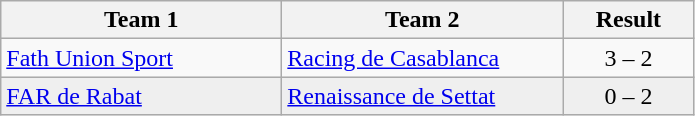<table class="wikitable">
<tr>
<th width="180">Team 1</th>
<th width="180">Team 2</th>
<th width="80">Result</th>
</tr>
<tr>
<td><a href='#'>Fath Union Sport</a></td>
<td><a href='#'>Racing de Casablanca</a></td>
<td align="center">3 – 2</td>
</tr>
<tr style="background:#EFEFEF">
<td><a href='#'>FAR de Rabat</a></td>
<td><a href='#'>Renaissance de Settat</a></td>
<td align="center">0 – 2</td>
</tr>
</table>
